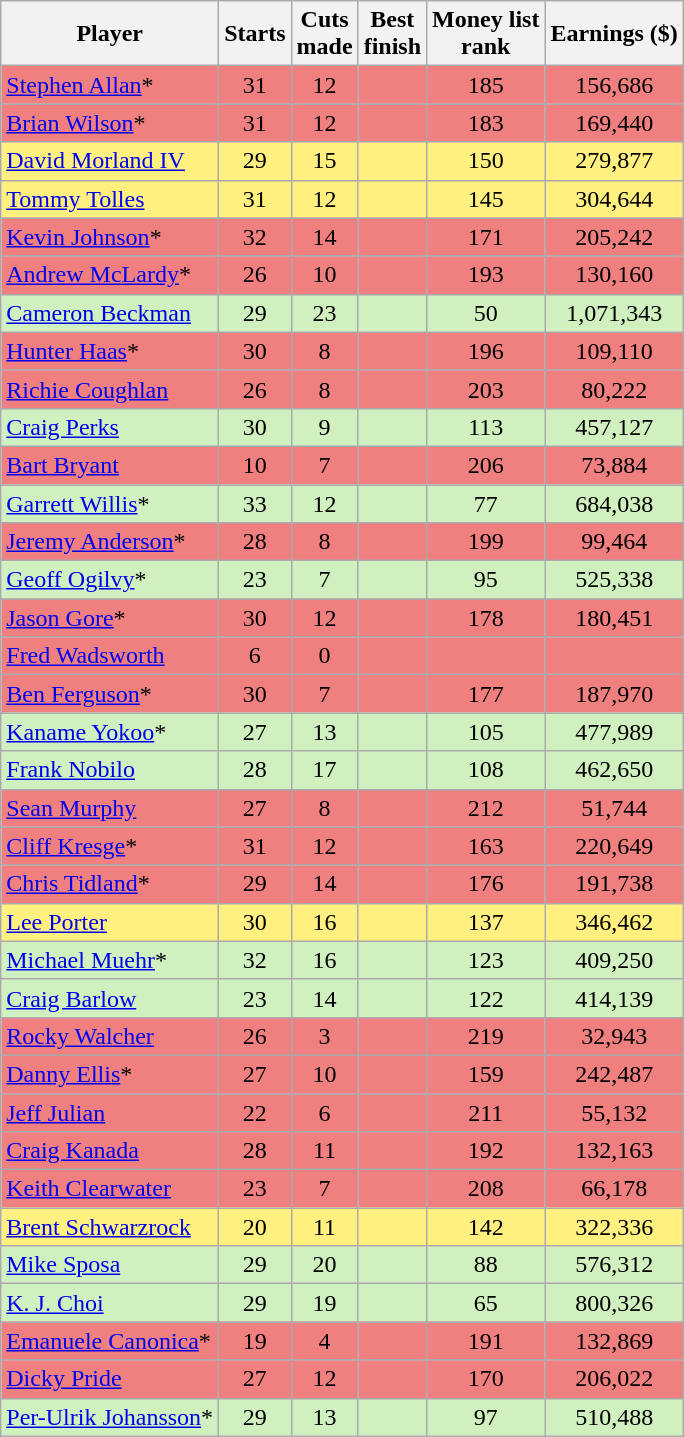<table class=" sortable wikitable" style="text-align:center">
<tr>
<th>Player</th>
<th>Starts</th>
<th>Cuts<br>made</th>
<th>Best<br>finish</th>
<th>Money list<br>rank</th>
<th>Earnings ($)</th>
</tr>
<tr style="background:#F08080;">
<td align=left> <a href='#'>Stephen Allan</a>*</td>
<td>31</td>
<td>12</td>
<td></td>
<td>185</td>
<td>156,686</td>
</tr>
<tr style="background:#F08080;">
<td align=left> <a href='#'>Brian Wilson</a>*</td>
<td>31</td>
<td>12</td>
<td></td>
<td>183</td>
<td>169,440</td>
</tr>
<tr style="background:#FFF080;">
<td align=left> <a href='#'>David Morland IV</a></td>
<td>29</td>
<td>15</td>
<td></td>
<td>150</td>
<td>279,877</td>
</tr>
<tr style="background:#FFF080;">
<td align=left> <a href='#'>Tommy Tolles</a></td>
<td>31</td>
<td>12</td>
<td></td>
<td>145</td>
<td>304,644</td>
</tr>
<tr style="background:#F08080;">
<td align=left> <a href='#'>Kevin Johnson</a>*</td>
<td>32</td>
<td>14</td>
<td></td>
<td>171</td>
<td>205,242</td>
</tr>
<tr style="background:#F08080;">
<td align=left> <a href='#'>Andrew McLardy</a>*</td>
<td>26</td>
<td>10</td>
<td></td>
<td>193</td>
<td>130,160</td>
</tr>
<tr style="background:#D0F0C0;">
<td align=left> <a href='#'>Cameron Beckman</a></td>
<td>29</td>
<td>23</td>
<td></td>
<td>50</td>
<td>1,071,343</td>
</tr>
<tr style="background:#F08080;">
<td align=left> <a href='#'>Hunter Haas</a>*</td>
<td>30</td>
<td>8</td>
<td></td>
<td>196</td>
<td>109,110</td>
</tr>
<tr style="background:#F08080;">
<td align=left> <a href='#'>Richie Coughlan</a></td>
<td>26</td>
<td>8</td>
<td></td>
<td>203</td>
<td>80,222</td>
</tr>
<tr style="background:#D0F0C0;">
<td align=left> <a href='#'>Craig Perks</a></td>
<td>30</td>
<td>9</td>
<td></td>
<td>113</td>
<td>457,127</td>
</tr>
<tr style="background:#F08080;">
<td align=left> <a href='#'>Bart Bryant</a></td>
<td>10</td>
<td>7</td>
<td></td>
<td>206</td>
<td>73,884</td>
</tr>
<tr style="background:#D0F0C0;">
<td align=left> <a href='#'>Garrett Willis</a>*</td>
<td>33</td>
<td>12</td>
<td></td>
<td>77</td>
<td>684,038</td>
</tr>
<tr style="background:#F08080;">
<td align=left> <a href='#'>Jeremy Anderson</a>*</td>
<td>28</td>
<td>8</td>
<td></td>
<td>199</td>
<td>99,464</td>
</tr>
<tr style="background:#D0F0C0;">
<td align=left> <a href='#'>Geoff Ogilvy</a>*</td>
<td>23</td>
<td>7</td>
<td></td>
<td>95</td>
<td>525,338</td>
</tr>
<tr style="background:#F08080;">
<td align=left> <a href='#'>Jason Gore</a>*</td>
<td>30</td>
<td>12</td>
<td></td>
<td>178</td>
<td>180,451</td>
</tr>
<tr style="background:#F08080;">
<td align=left> <a href='#'>Fred Wadsworth</a></td>
<td>6</td>
<td>0</td>
<td></td>
<td></td>
<td></td>
</tr>
<tr style="background:#F08080;">
<td align=left> <a href='#'>Ben Ferguson</a>*</td>
<td>30</td>
<td>7</td>
<td></td>
<td>177</td>
<td>187,970</td>
</tr>
<tr style="background:#D0F0C0;">
<td align=left> <a href='#'>Kaname Yokoo</a>*</td>
<td>27</td>
<td>13</td>
<td></td>
<td>105</td>
<td>477,989</td>
</tr>
<tr style="background:#D0F0C0;">
<td align=left> <a href='#'>Frank Nobilo</a></td>
<td>28</td>
<td>17</td>
<td></td>
<td>108</td>
<td>462,650</td>
</tr>
<tr style="background:#F08080;">
<td align=left> <a href='#'>Sean Murphy</a></td>
<td>27</td>
<td>8</td>
<td></td>
<td>212</td>
<td>51,744</td>
</tr>
<tr style="background:#F08080;">
<td align=left> <a href='#'>Cliff Kresge</a>*</td>
<td>31</td>
<td>12</td>
<td></td>
<td>163</td>
<td>220,649</td>
</tr>
<tr style="background:#F08080;">
<td align=left> <a href='#'>Chris Tidland</a>*</td>
<td>29</td>
<td>14</td>
<td></td>
<td>176</td>
<td>191,738</td>
</tr>
<tr style="background:#FFF080;">
<td align=left> <a href='#'>Lee Porter</a></td>
<td>30</td>
<td>16</td>
<td></td>
<td>137</td>
<td>346,462</td>
</tr>
<tr style="background:#D0F0C0;">
<td align=left> <a href='#'>Michael Muehr</a>*</td>
<td>32</td>
<td>16</td>
<td></td>
<td>123</td>
<td>409,250</td>
</tr>
<tr style="background:#D0F0C0;">
<td align=left> <a href='#'>Craig Barlow</a></td>
<td>23</td>
<td>14</td>
<td></td>
<td>122</td>
<td>414,139</td>
</tr>
<tr style="background:#F08080;">
<td align=left> <a href='#'>Rocky Walcher</a></td>
<td>26</td>
<td>3</td>
<td></td>
<td>219</td>
<td>32,943</td>
</tr>
<tr style="background:#F08080;">
<td align=left> <a href='#'>Danny Ellis</a>*</td>
<td>27</td>
<td>10</td>
<td></td>
<td>159</td>
<td>242,487</td>
</tr>
<tr style="background:#F08080;">
<td align=left> <a href='#'>Jeff Julian</a></td>
<td>22</td>
<td>6</td>
<td></td>
<td>211</td>
<td>55,132</td>
</tr>
<tr style="background:#F08080;">
<td align=left> <a href='#'>Craig Kanada</a></td>
<td>28</td>
<td>11</td>
<td></td>
<td>192</td>
<td>132,163</td>
</tr>
<tr style="background:#F08080;">
<td align=left> <a href='#'>Keith Clearwater</a></td>
<td>23</td>
<td>7</td>
<td></td>
<td>208</td>
<td>66,178</td>
</tr>
<tr style="background:#FFF080;">
<td align=left> <a href='#'>Brent Schwarzrock</a></td>
<td>20</td>
<td>11</td>
<td></td>
<td>142</td>
<td>322,336</td>
</tr>
<tr style="background:#D0F0C0;">
<td align=left> <a href='#'>Mike Sposa</a></td>
<td>29</td>
<td>20</td>
<td></td>
<td>88</td>
<td>576,312</td>
</tr>
<tr style="background:#D0F0C0;">
<td align=left> <a href='#'>K. J. Choi</a></td>
<td>29</td>
<td>19</td>
<td></td>
<td>65</td>
<td>800,326</td>
</tr>
<tr style="background:#F08080;">
<td align=left> <a href='#'>Emanuele Canonica</a>*</td>
<td>19</td>
<td>4</td>
<td></td>
<td>191</td>
<td>132,869</td>
</tr>
<tr style="background:#F08080;">
<td align=left> <a href='#'>Dicky Pride</a></td>
<td>27</td>
<td>12</td>
<td></td>
<td>170</td>
<td>206,022</td>
</tr>
<tr style="background:#D0F0C0;">
<td align=left> <a href='#'>Per-Ulrik Johansson</a>*</td>
<td>29</td>
<td>13</td>
<td></td>
<td>97</td>
<td>510,488</td>
</tr>
</table>
